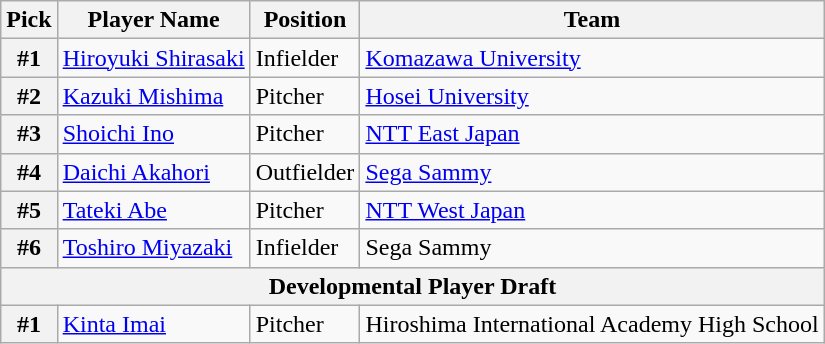<table class="wikitable">
<tr>
<th>Pick</th>
<th>Player Name</th>
<th>Position</th>
<th>Team</th>
</tr>
<tr>
<th>#1</th>
<td><a href='#'>Hiroyuki Shirasaki</a></td>
<td>Infielder</td>
<td><a href='#'>Komazawa University</a></td>
</tr>
<tr>
<th>#2</th>
<td><a href='#'>Kazuki Mishima</a></td>
<td>Pitcher</td>
<td><a href='#'>Hosei University</a></td>
</tr>
<tr>
<th>#3</th>
<td><a href='#'>Shoichi Ino</a></td>
<td>Pitcher</td>
<td><a href='#'>NTT East Japan</a></td>
</tr>
<tr>
<th>#4</th>
<td><a href='#'>Daichi Akahori</a></td>
<td>Outfielder</td>
<td><a href='#'>Sega Sammy</a></td>
</tr>
<tr>
<th>#5</th>
<td><a href='#'>Tateki Abe</a></td>
<td>Pitcher</td>
<td><a href='#'>NTT West Japan</a></td>
</tr>
<tr>
<th>#6</th>
<td><a href='#'>Toshiro Miyazaki</a></td>
<td>Infielder</td>
<td>Sega Sammy</td>
</tr>
<tr>
<th colspan="5">Developmental Player Draft</th>
</tr>
<tr>
<th>#1</th>
<td><a href='#'>Kinta Imai</a></td>
<td>Pitcher</td>
<td>Hiroshima International Academy High School</td>
</tr>
</table>
